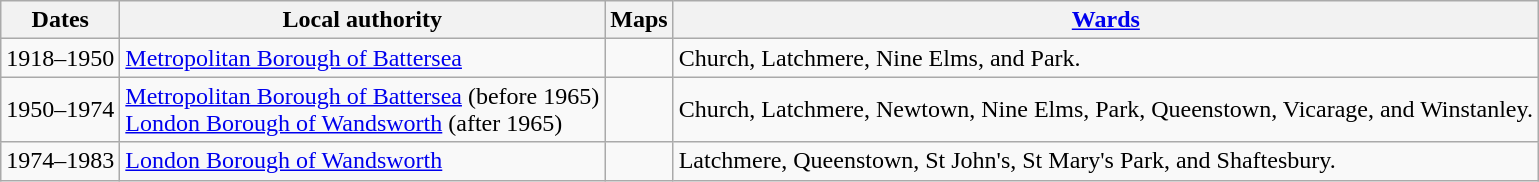<table class=wikitable>
<tr>
<th>Dates</th>
<th>Local authority</th>
<th>Maps</th>
<th><a href='#'>Wards</a></th>
</tr>
<tr>
<td>1918–1950</td>
<td><a href='#'>Metropolitan Borough of Battersea</a></td>
<td></td>
<td>Church, Latchmere, Nine Elms, and Park.</td>
</tr>
<tr>
<td>1950–1974</td>
<td><a href='#'>Metropolitan Borough of Battersea</a> (before 1965)<br><a href='#'>London Borough of Wandsworth</a> (after 1965)</td>
<td></td>
<td>Church, Latchmere, Newtown, Nine Elms, Park, Queenstown, Vicarage, and Winstanley.</td>
</tr>
<tr>
<td>1974–1983</td>
<td><a href='#'>London Borough of Wandsworth</a></td>
<td></td>
<td>Latchmere, Queenstown, St John's, St Mary's Park, and Shaftesbury.</td>
</tr>
</table>
